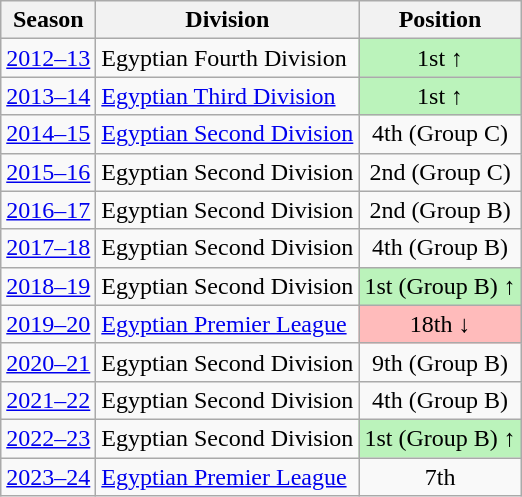<table class="wikitable">
<tr>
<th>Season</th>
<th>Division</th>
<th>Position</th>
</tr>
<tr align="center">
<td><a href='#'>2012–13</a></td>
<td align="left">Egyptian Fourth Division</td>
<td style="background:#BBF3BB">1st ↑</td>
</tr>
<tr align="center">
<td><a href='#'>2013–14</a></td>
<td align="left"><a href='#'>Egyptian Third Division</a></td>
<td style="background:#BBF3BB">1st ↑</td>
</tr>
<tr align="center">
<td><a href='#'>2014–15</a></td>
<td align="left"><a href='#'>Egyptian Second Division</a></td>
<td>4th (Group C)</td>
</tr>
<tr align="center">
<td><a href='#'>2015–16</a></td>
<td align="left">Egyptian Second Division</td>
<td>2nd (Group C)</td>
</tr>
<tr align="center">
<td><a href='#'>2016–17</a></td>
<td align="left">Egyptian Second Division</td>
<td>2nd (Group B)</td>
</tr>
<tr align="center">
<td><a href='#'>2017–18</a></td>
<td align="left">Egyptian Second Division</td>
<td>4th (Group B)</td>
</tr>
<tr align="center">
<td><a href='#'>2018–19</a></td>
<td align="left">Egyptian Second Division</td>
<td style="background:#BBF3BB">1st (Group B) ↑</td>
</tr>
<tr align="center">
<td><a href='#'>2019–20</a></td>
<td align="left"><a href='#'>Egyptian Premier League</a></td>
<td style="background:#FFBBBB">18th ↓</td>
</tr>
<tr align="center">
<td><a href='#'>2020–21</a></td>
<td align="left">Egyptian Second Division</td>
<td>9th (Group B)</td>
</tr>
<tr align="center">
<td><a href='#'>2021–22</a></td>
<td align="left">Egyptian Second Division</td>
<td>4th (Group B)</td>
</tr>
<tr align="center">
<td><a href='#'>2022–23</a></td>
<td align="left">Egyptian Second Division</td>
<td style="background:#BBF3BB">1st (Group B) ↑</td>
</tr>
<tr align="center">
<td><a href='#'>2023–24</a></td>
<td align="left"><a href='#'>Egyptian Premier League</a></td>
<td>7th</td>
</tr>
</table>
